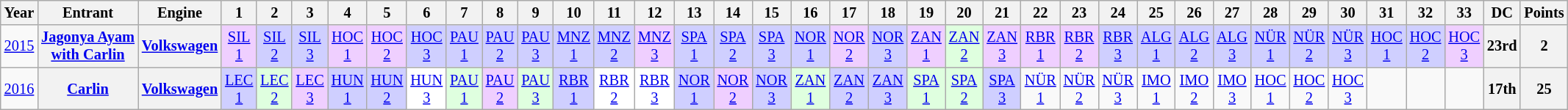<table class="wikitable" style="text-align:center; font-size:85%">
<tr>
<th>Year</th>
<th>Entrant</th>
<th>Engine</th>
<th>1</th>
<th>2</th>
<th>3</th>
<th>4</th>
<th>5</th>
<th>6</th>
<th>7</th>
<th>8</th>
<th>9</th>
<th>10</th>
<th>11</th>
<th>12</th>
<th>13</th>
<th>14</th>
<th>15</th>
<th>16</th>
<th>17</th>
<th>18</th>
<th>19</th>
<th>20</th>
<th>21</th>
<th>22</th>
<th>23</th>
<th>24</th>
<th>25</th>
<th>26</th>
<th>27</th>
<th>28</th>
<th>29</th>
<th>30</th>
<th>31</th>
<th>32</th>
<th>33</th>
<th>DC</th>
<th>Points</th>
</tr>
<tr>
<td><a href='#'>2015</a></td>
<th nowrap><a href='#'>Jagonya Ayam<br>with Carlin</a></th>
<th><a href='#'>Volkswagen</a></th>
<td style="background:#EFCFFF;"><a href='#'>SIL<br>1</a><br></td>
<td style="background:#CFCFFF;"><a href='#'>SIL<br>2</a><br></td>
<td style="background:#CFCFFF;"><a href='#'>SIL<br>3</a><br></td>
<td style="background:#EFCFFF;"><a href='#'>HOC<br>1</a><br></td>
<td style="background:#EFCFFF;"><a href='#'>HOC<br>2</a><br></td>
<td style="background:#CFCFFF;"><a href='#'>HOC<br>3</a><br></td>
<td style="background:#CFCFFF;"><a href='#'>PAU<br>1</a><br></td>
<td style="background:#CFCFFF;"><a href='#'>PAU<br>2</a><br></td>
<td style="background:#CFCFFF;"><a href='#'>PAU<br>3</a><br></td>
<td style="background:#CFCFFF;"><a href='#'>MNZ<br>1</a><br></td>
<td style="background:#CFCFFF;"><a href='#'>MNZ<br>2</a><br></td>
<td style="background:#EFCFFF;"><a href='#'>MNZ<br>3</a><br></td>
<td style="background:#CFCFFF;"><a href='#'>SPA<br>1</a><br></td>
<td style="background:#CFCFFF;"><a href='#'>SPA<br>2</a><br></td>
<td style="background:#CFCFFF;"><a href='#'>SPA<br>3</a><br></td>
<td style="background:#CFCFFF;"><a href='#'>NOR<br>1</a><br></td>
<td style="background:#EFCFFF;"><a href='#'>NOR<br>2</a><br></td>
<td style="background:#CFCFFF;"><a href='#'>NOR<br>3</a><br></td>
<td style="background:#EFCFFF;"><a href='#'>ZAN<br>1</a><br></td>
<td style="background:#DFFFDF;"><a href='#'>ZAN<br>2</a><br></td>
<td style="background:#EFCFFF;"><a href='#'>ZAN<br>3</a><br></td>
<td style="background:#EFCFFF;"><a href='#'>RBR<br>1</a><br></td>
<td style="background:#EFCFFF;"><a href='#'>RBR<br>2</a><br></td>
<td style="background:#CFCFFF;"><a href='#'>RBR<br>3</a><br></td>
<td style="background:#CFCFFF;"><a href='#'>ALG<br>1</a><br></td>
<td style="background:#CFCFFF;"><a href='#'>ALG<br>2</a><br></td>
<td style="background:#CFCFFF;"><a href='#'>ALG<br>3</a><br></td>
<td style="background:#CFCFFF;"><a href='#'>NÜR<br>1</a><br></td>
<td style="background:#CFCFFF;"><a href='#'>NÜR<br>2</a><br></td>
<td style="background:#CFCFFF;"><a href='#'>NÜR<br>3</a><br></td>
<td style="background:#CFCFFF;"><a href='#'>HOC<br>1</a><br></td>
<td style="background:#CFCFFF;"><a href='#'>HOC<br>2</a><br></td>
<td style="background:#EFCFFF;"><a href='#'>HOC<br>3</a><br></td>
<th>23rd</th>
<th>2</th>
</tr>
<tr>
<td><a href='#'>2016</a></td>
<th><a href='#'>Carlin</a></th>
<th><a href='#'>Volkswagen</a></th>
<td style="background:#CFCFFF;"><a href='#'>LEC<br>1</a><br></td>
<td style="background:#DFFFDF;"><a href='#'>LEC<br>2</a><br></td>
<td style="background:#EFCFFF;"><a href='#'>LEC<br>3</a><br></td>
<td style="background:#CFCFFF;"><a href='#'>HUN<br>1</a><br></td>
<td style="background:#CFCFFF;"><a href='#'>HUN<br>2</a><br></td>
<td style="background:#FFFFFF;"><a href='#'>HUN<br>3</a><br></td>
<td style="background:#DFFFDF;"><a href='#'>PAU<br>1</a><br></td>
<td style="background:#EFCFFF;"><a href='#'>PAU<br>2</a><br></td>
<td style="background:#DFFFDF;"><a href='#'>PAU<br>3</a><br></td>
<td style="background:#CFCFFF;"><a href='#'>RBR<br>1</a><br></td>
<td style="background:#FFFFFF;"><a href='#'>RBR<br>2</a><br></td>
<td style="background:#FFFFFF;"><a href='#'>RBR<br>3</a><br></td>
<td style="background:#CFCFFF;"><a href='#'>NOR<br>1</a><br></td>
<td style="background:#EFCFFF;"><a href='#'>NOR<br>2</a><br></td>
<td style="background:#CFCFFF;"><a href='#'>NOR<br>3</a><br></td>
<td style="background:#DFFFDF;"><a href='#'>ZAN<br>1</a><br></td>
<td style="background:#CFCFFF;"><a href='#'>ZAN<br>2</a><br></td>
<td style="background:#CFCFFF;"><a href='#'>ZAN<br>3</a><br></td>
<td style="background:#DFFFDF;"><a href='#'>SPA<br>1</a><br></td>
<td style="background:#DFFFDF;"><a href='#'>SPA<br>2</a><br></td>
<td style="background:#CFCFFF;"><a href='#'>SPA<br>3</a><br></td>
<td><a href='#'>NÜR<br>1</a></td>
<td><a href='#'>NÜR<br>2</a></td>
<td><a href='#'>NÜR<br>3</a></td>
<td><a href='#'>IMO<br>1</a></td>
<td><a href='#'>IMO<br>2</a></td>
<td><a href='#'>IMO<br>3</a></td>
<td><a href='#'>HOC<br>1</a></td>
<td><a href='#'>HOC<br>2</a></td>
<td><a href='#'>HOC<br>3</a></td>
<td></td>
<td></td>
<td></td>
<th>17th</th>
<th>25</th>
</tr>
</table>
